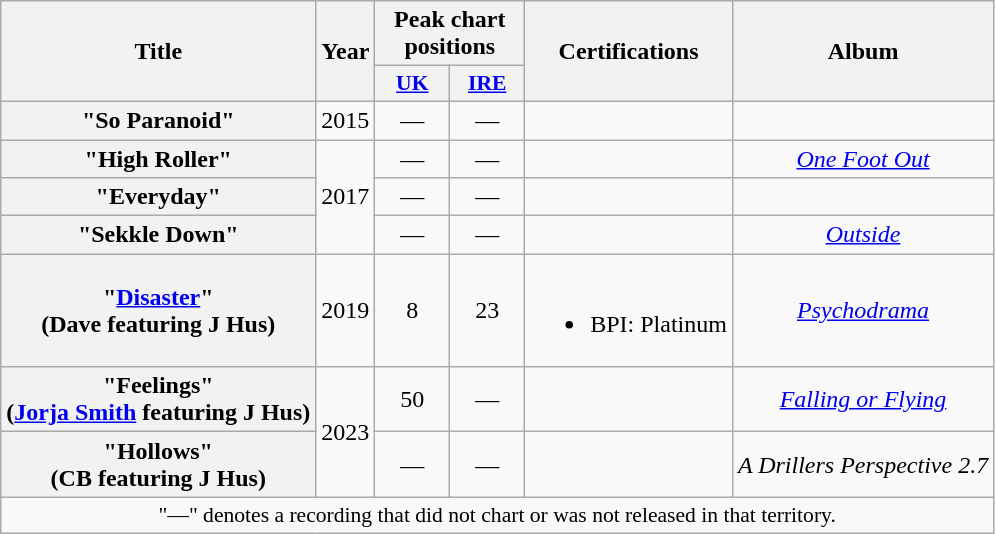<table class="wikitable plainrowheaders" style="text-align:center;">
<tr>
<th scope="col" rowspan="2">Title</th>
<th scope="col" rowspan="2">Year</th>
<th scope="col" colspan="2">Peak chart positions</th>
<th scope="col" rowspan="2">Certifications</th>
<th scope="col" rowspan="2">Album</th>
</tr>
<tr>
<th scope="col" style="width:3em;font-size:90%;"><a href='#'>UK</a><br></th>
<th scope="col" style="width:3em;font-size:90%;"><a href='#'>IRE</a><br></th>
</tr>
<tr>
<th scope="row">"So Paranoid"<br></th>
<td>2015</td>
<td>—</td>
<td>—</td>
<td></td>
<td></td>
</tr>
<tr>
<th scope="row">"High Roller"<br></th>
<td rowspan="3">2017</td>
<td>—</td>
<td>—</td>
<td></td>
<td><em><a href='#'>One Foot Out</a></em></td>
</tr>
<tr>
<th scope="row">"Everyday"<br></th>
<td>—</td>
<td>—</td>
<td></td>
<td></td>
</tr>
<tr>
<th scope="row">"Sekkle Down"<br></th>
<td>—</td>
<td>—</td>
<td></td>
<td><em><a href='#'>Outside</a></em></td>
</tr>
<tr>
<th scope="row">"<a href='#'>Disaster</a>"<br><span>(Dave featuring J Hus)</span></th>
<td>2019</td>
<td>8</td>
<td>23</td>
<td><br><ul><li>BPI: Platinum</li></ul></td>
<td><em><a href='#'>Psychodrama</a></em></td>
</tr>
<tr>
<th scope="row">"Feelings"<br><span>(<a href='#'>Jorja Smith</a> featuring J Hus)</span></th>
<td rowspan="2">2023</td>
<td>50</td>
<td>—</td>
<td></td>
<td><em><a href='#'>Falling or Flying</a></em></td>
</tr>
<tr>
<th scope="row">"Hollows"<br><span>(CB featuring J Hus)</span></th>
<td>—</td>
<td>—</td>
<td></td>
<td><em>A Drillers Perspective 2.7</em></td>
</tr>
<tr>
<td colspan="6" style="font-size:90%">"—" denotes a recording that did not chart or was not released in that territory.</td>
</tr>
</table>
